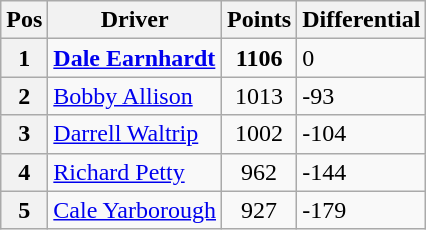<table class="wikitable">
<tr>
<th>Pos</th>
<th>Driver</th>
<th>Points</th>
<th>Differential</th>
</tr>
<tr>
<th>1</th>
<td><strong><a href='#'>Dale Earnhardt</a></strong></td>
<td style="text-align:center;"><strong>1106</strong></td>
<td>0</td>
</tr>
<tr>
<th>2</th>
<td><a href='#'>Bobby Allison</a></td>
<td style="text-align:center;">1013</td>
<td>-93</td>
</tr>
<tr>
<th>3</th>
<td><a href='#'>Darrell Waltrip</a></td>
<td style="text-align:center;">1002</td>
<td>-104</td>
</tr>
<tr>
<th>4</th>
<td><a href='#'>Richard Petty</a></td>
<td style="text-align:center;">962</td>
<td>-144</td>
</tr>
<tr>
<th>5</th>
<td><a href='#'>Cale Yarborough</a></td>
<td style="text-align:center;">927</td>
<td>-179</td>
</tr>
</table>
